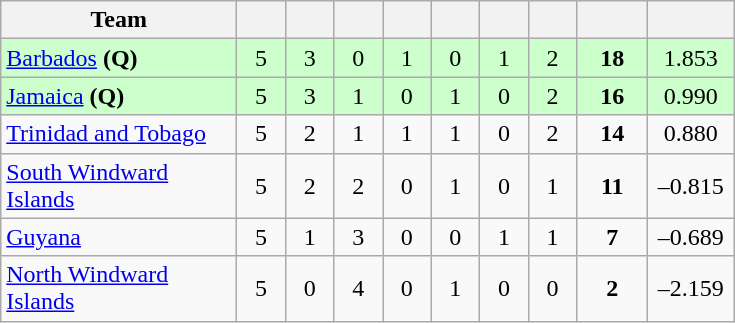<table class="wikitable" style="text-align:center">
<tr>
<th width="150">Team</th>
<th width="25"></th>
<th width="25"></th>
<th width="25"></th>
<th width="25"></th>
<th width="25"></th>
<th width="25"></th>
<th width="25"></th>
<th width="40"></th>
<th width="50"></th>
</tr>
<tr style="background:#cfc">
<td style="text-align:left"><a href='#'>Barbados</a> <strong>(Q)</strong></td>
<td>5</td>
<td>3</td>
<td>0</td>
<td>1</td>
<td>0</td>
<td>1</td>
<td>2</td>
<td><strong>18</strong></td>
<td>1.853</td>
</tr>
<tr style="background:#cfc">
<td style="text-align:left"><a href='#'>Jamaica</a> <strong>(Q)</strong></td>
<td>5</td>
<td>3</td>
<td>1</td>
<td>0</td>
<td>1</td>
<td>0</td>
<td>2</td>
<td><strong>16</strong></td>
<td>0.990</td>
</tr>
<tr>
<td style="text-align:left"><a href='#'>Trinidad and Tobago</a></td>
<td>5</td>
<td>2</td>
<td>1</td>
<td>1</td>
<td>1</td>
<td>0</td>
<td>2</td>
<td><strong>14</strong></td>
<td>0.880</td>
</tr>
<tr>
<td style="text-align:left"><a href='#'>South Windward Islands</a></td>
<td>5</td>
<td>2</td>
<td>2</td>
<td>0</td>
<td>1</td>
<td>0</td>
<td>1</td>
<td><strong>11</strong></td>
<td>–0.815</td>
</tr>
<tr>
<td style="text-align:left"><a href='#'>Guyana</a></td>
<td>5</td>
<td>1</td>
<td>3</td>
<td>0</td>
<td>0</td>
<td>1</td>
<td>1</td>
<td><strong>7</strong></td>
<td>–0.689</td>
</tr>
<tr>
<td style="text-align:left"><a href='#'>North Windward Islands</a></td>
<td>5</td>
<td>0</td>
<td>4</td>
<td>0</td>
<td>1</td>
<td>0</td>
<td>0</td>
<td><strong>2</strong></td>
<td>–2.159</td>
</tr>
</table>
